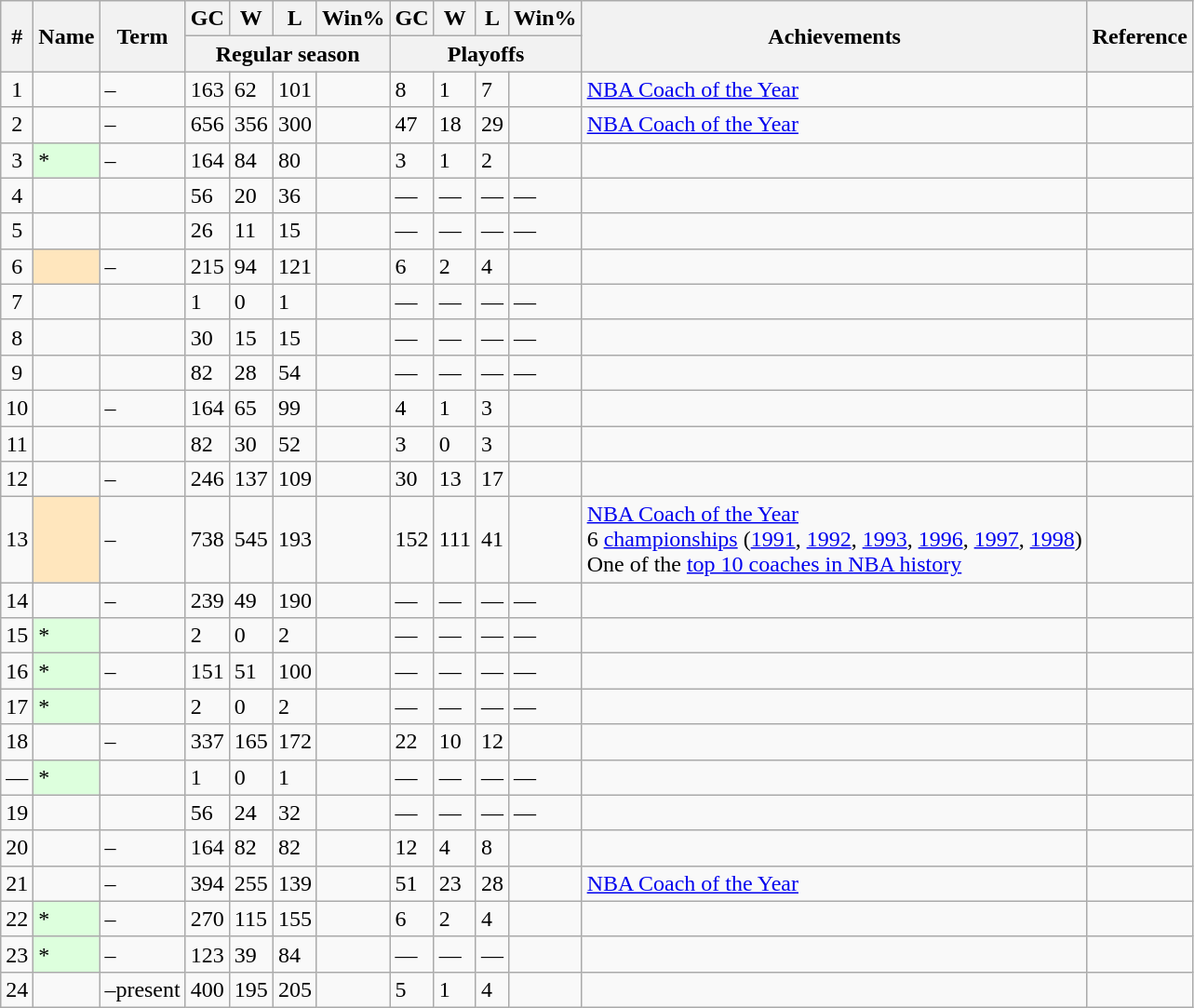<table class="wikitable sortable">
<tr>
<th rowspan="2">#</th>
<th rowspan="2">Name</th>
<th rowspan="2">Term</th>
<th>GC</th>
<th>W</th>
<th>L</th>
<th>Win%</th>
<th>GC</th>
<th>W</th>
<th>L</th>
<th>Win%</th>
<th rowspan="2" class=unsortable>Achievements</th>
<th rowspan="2" class=unsortable>Reference</th>
</tr>
<tr class="unsortable">
<th colspan="4">Regular season</th>
<th colspan="4">Playoffs</th>
</tr>
<tr>
<td align=center>1</td>
<td scope="row" style="background-color:transparent;"></td>
<td>–</td>
<td>163</td>
<td>62</td>
<td>101</td>
<td></td>
<td>8</td>
<td>1</td>
<td>7</td>
<td></td>
<td> <a href='#'>NBA Coach of the Year</a></td>
<td align=center></td>
</tr>
<tr>
<td align=center>2</td>
<td scope="row" style="background-color:transparent;"></td>
<td>–</td>
<td>656</td>
<td>356</td>
<td>300</td>
<td></td>
<td>47</td>
<td>18</td>
<td>29</td>
<td></td>
<td> <a href='#'>NBA Coach of the Year</a></td>
<td align=center></td>
</tr>
<tr>
<td align=center>3</td>
<td scope="row" style="background-color:#ddffdd">*</td>
<td>–</td>
<td>164</td>
<td>84</td>
<td>80</td>
<td></td>
<td>3</td>
<td>1</td>
<td>2</td>
<td></td>
<td></td>
<td align=center></td>
</tr>
<tr>
<td align=center>4</td>
<td scope="row" style="background-color:transparent;"></td>
<td></td>
<td>56</td>
<td>20</td>
<td>36</td>
<td></td>
<td>—</td>
<td>—</td>
<td>—</td>
<td>—</td>
<td></td>
<td align=center></td>
</tr>
<tr>
<td align=center>5</td>
<td scope="row" style="background-color:transparent;"></td>
<td></td>
<td>26</td>
<td>11</td>
<td>15</td>
<td></td>
<td>—</td>
<td>—</td>
<td>—</td>
<td>—</td>
<td></td>
<td align=center></td>
</tr>
<tr>
<td align=center>6</td>
<td scope="row" style="background-color:#FFE6BD"></td>
<td>–</td>
<td>215</td>
<td>94</td>
<td>121</td>
<td></td>
<td>6</td>
<td>2</td>
<td>4</td>
<td></td>
<td></td>
<td align=center></td>
</tr>
<tr>
<td align=center>7</td>
<td scope="row" style="background-color:transparent;"></td>
<td></td>
<td>1</td>
<td>0</td>
<td>1</td>
<td></td>
<td>—</td>
<td>—</td>
<td>—</td>
<td>—</td>
<td></td>
<td align=center></td>
</tr>
<tr>
<td align=center>8</td>
<td scope="row" style="background-color:transparent;"></td>
<td></td>
<td>30</td>
<td>15</td>
<td>15</td>
<td></td>
<td>—</td>
<td>—</td>
<td>—</td>
<td>—</td>
<td></td>
<td align=center></td>
</tr>
<tr>
<td align=center>9</td>
<td scope="row" style="background-color:transparent;"></td>
<td></td>
<td>82</td>
<td>28</td>
<td>54</td>
<td></td>
<td>—</td>
<td>—</td>
<td>—</td>
<td>—</td>
<td></td>
<td align=center></td>
</tr>
<tr>
<td align=center>10</td>
<td scope="row" style="background-color:transparent;"></td>
<td>–</td>
<td>164</td>
<td>65</td>
<td>99</td>
<td></td>
<td>4</td>
<td>1</td>
<td>3</td>
<td></td>
<td></td>
<td align=center></td>
</tr>
<tr>
<td align=center>11</td>
<td scope="row" style="background-color:transparent;"></td>
<td></td>
<td>82</td>
<td>30</td>
<td>52</td>
<td></td>
<td>3</td>
<td>0</td>
<td>3</td>
<td></td>
<td></td>
<td align=center></td>
</tr>
<tr>
<td align=center>12</td>
<td scope="row" style="background-color:transparent;"></td>
<td>–</td>
<td>246</td>
<td>137</td>
<td>109</td>
<td></td>
<td>30</td>
<td>13</td>
<td>17</td>
<td></td>
<td></td>
<td align=center></td>
</tr>
<tr>
<td align=center>13</td>
<td scope="row" style="background-color:#FFE6BD"></td>
<td>–</td>
<td>738</td>
<td>545</td>
<td>193</td>
<td></td>
<td>152</td>
<td>111</td>
<td>41</td>
<td></td>
<td> <a href='#'>NBA Coach of the Year</a> <br>6 <a href='#'>championships</a> (<a href='#'>1991</a>, <a href='#'>1992</a>, <a href='#'>1993</a>, <a href='#'>1996</a>, <a href='#'>1997</a>, <a href='#'>1998</a>)<br>One of the <a href='#'>top 10 coaches in NBA history</a></td>
<td align=center></td>
</tr>
<tr>
<td align=center>14</td>
<td scope="row" style="background-color:transparent;"></td>
<td>–</td>
<td>239</td>
<td>49</td>
<td>190</td>
<td></td>
<td>—</td>
<td>—</td>
<td>—</td>
<td>—</td>
<td></td>
<td align=center></td>
</tr>
<tr>
<td align=center>15</td>
<td scope="row" style="background-color:#ddffdd">*</td>
<td></td>
<td>2</td>
<td>0</td>
<td>2</td>
<td></td>
<td>—</td>
<td>—</td>
<td>—</td>
<td>—</td>
<td></td>
<td align=center></td>
</tr>
<tr>
<td align=center>16</td>
<td scope="row" style="background-color:#ddffdd">*</td>
<td>–</td>
<td>151</td>
<td>51</td>
<td>100</td>
<td></td>
<td>—</td>
<td>—</td>
<td>—</td>
<td>—</td>
<td></td>
<td align=center></td>
</tr>
<tr>
<td align=center>17</td>
<td scope="row" style="background-color:#ddffdd">*</td>
<td></td>
<td>2</td>
<td>0</td>
<td>2</td>
<td></td>
<td>—</td>
<td>—</td>
<td>—</td>
<td>—</td>
<td></td>
<td align=center></td>
</tr>
<tr>
<td align=center>18</td>
<td scope="row" style="background-color:transparent;"></td>
<td>–</td>
<td>337</td>
<td>165</td>
<td>172</td>
<td></td>
<td>22</td>
<td>10</td>
<td>12</td>
<td></td>
<td></td>
<td align=center></td>
</tr>
<tr>
<td align=center>—</td>
<td scope="row" style="background-color:#ddffdd">*</td>
<td></td>
<td>1</td>
<td>0</td>
<td>1</td>
<td></td>
<td>—</td>
<td>—</td>
<td>—</td>
<td>—</td>
<td></td>
<td align=center></td>
</tr>
<tr>
<td align=center>19</td>
<td scope="row" style="background-color:transparent"></td>
<td></td>
<td>56</td>
<td>24</td>
<td>32</td>
<td></td>
<td>—</td>
<td>—</td>
<td>—</td>
<td>—</td>
<td></td>
<td align=center></td>
</tr>
<tr>
<td align=center>20</td>
<td scope="row" style="background-color:transparent;"></td>
<td>–</td>
<td>164</td>
<td>82</td>
<td>82</td>
<td></td>
<td>12</td>
<td>4</td>
<td>8</td>
<td></td>
<td></td>
<td align=center></td>
</tr>
<tr>
<td align=center>21</td>
<td scope="row" style="background-color:transparent;"></td>
<td>–</td>
<td>394</td>
<td>255</td>
<td>139</td>
<td></td>
<td>51</td>
<td>23</td>
<td>28</td>
<td></td>
<td> <a href='#'>NBA Coach of the Year</a></td>
<td align=center></td>
</tr>
<tr>
<td align=center>22</td>
<td scope="row" style="background-color:#ddffdd">*</td>
<td>–</td>
<td>270</td>
<td>115</td>
<td>155</td>
<td></td>
<td>6</td>
<td>2</td>
<td>4</td>
<td></td>
<td></td>
<td align=center></td>
</tr>
<tr>
<td align=center>23</td>
<td scope="row" style="background-color:#ddffdd">*</td>
<td>–</td>
<td>123</td>
<td>39</td>
<td>84</td>
<td></td>
<td>—</td>
<td>—</td>
<td>—</td>
<td></td>
<td></td>
<td align=center></td>
</tr>
<tr>
<td align=center>24</td>
<td scope="row"></td>
<td>–present</td>
<td>400</td>
<td>195</td>
<td>205</td>
<td></td>
<td>5</td>
<td>1</td>
<td>4</td>
<td></td>
<td></td>
<td align=center></td>
</tr>
</table>
